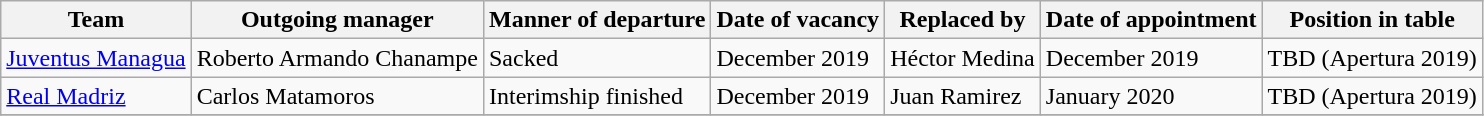<table class="wikitable">
<tr>
<th>Team</th>
<th>Outgoing manager</th>
<th>Manner of departure</th>
<th>Date of vacancy</th>
<th>Replaced by</th>
<th>Date of appointment</th>
<th>Position in table</th>
</tr>
<tr>
<td><a href='#'>Juventus Managua</a></td>
<td> Roberto Armando Chanampe</td>
<td>Sacked</td>
<td>December 2019</td>
<td> Héctor Medina</td>
<td>December 2019</td>
<td>TBD (Apertura 2019)</td>
</tr>
<tr>
<td><a href='#'>Real Madriz</a></td>
<td> Carlos Matamoros</td>
<td>Interimship finished</td>
<td>December 2019</td>
<td> Juan Ramirez</td>
<td>January 2020</td>
<td>TBD (Apertura 2019)</td>
</tr>
<tr>
</tr>
</table>
